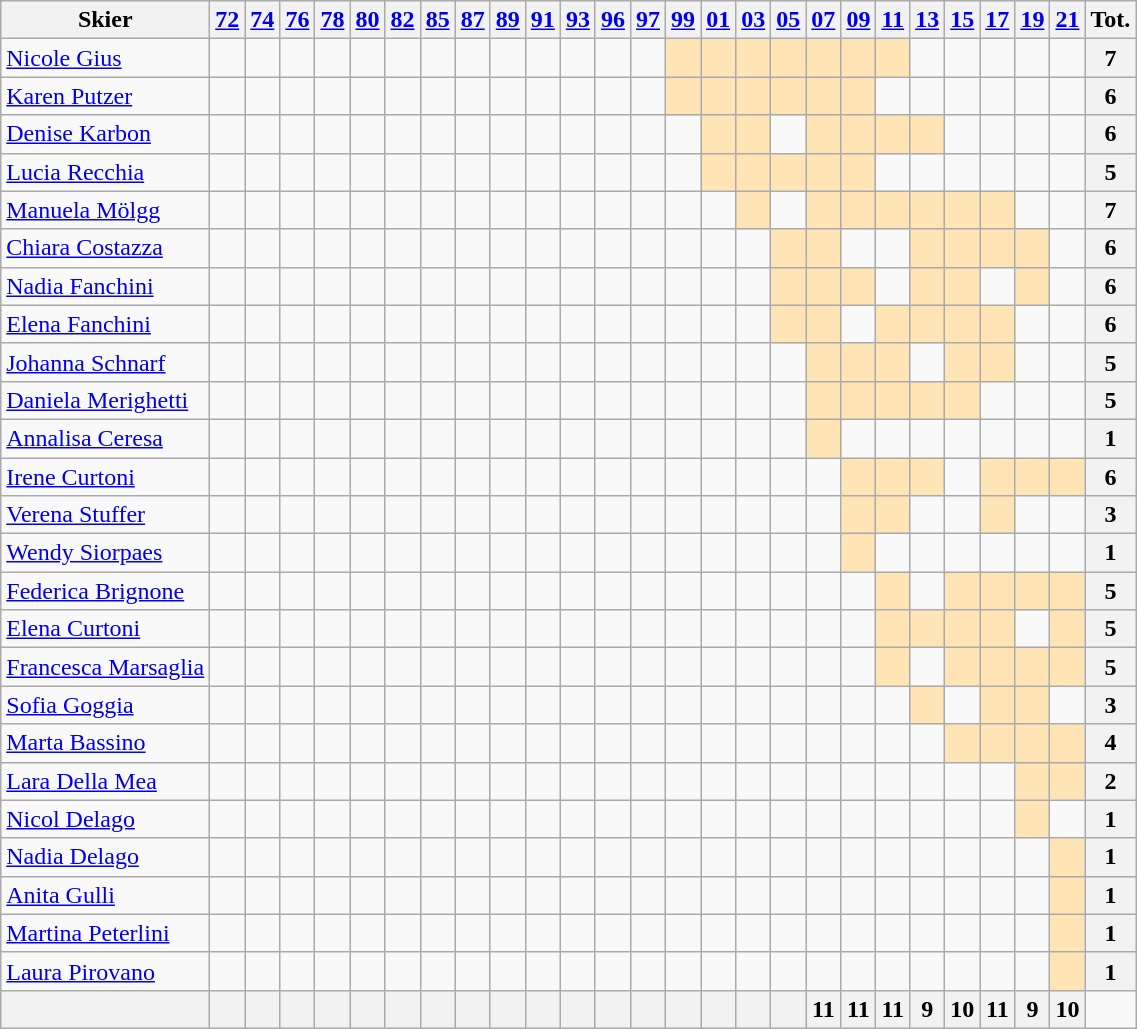<table class="wikitable" width= style="font-size:90%; text-align:center">
<tr>
<th>Skier</th>
<th><a href='#'>72</a></th>
<th><a href='#'>74</a></th>
<th><a href='#'>76</a></th>
<th><a href='#'>78</a></th>
<th><a href='#'>80</a></th>
<th><a href='#'>82</a></th>
<th><a href='#'>85</a></th>
<th><a href='#'>87</a></th>
<th><a href='#'>89</a></th>
<th><a href='#'>91</a></th>
<th><a href='#'>93</a></th>
<th><a href='#'>96</a></th>
<th><a href='#'>97</a></th>
<th><a href='#'>99</a></th>
<th><a href='#'>01</a></th>
<th><a href='#'>03</a></th>
<th><a href='#'>05</a></th>
<th><a href='#'>07</a></th>
<th><a href='#'>09</a></th>
<th><a href='#'>11</a></th>
<th><a href='#'>13</a></th>
<th><a href='#'>15</a></th>
<th><a href='#'>17</a></th>
<th><a href='#'>19</a></th>
<th><a href='#'>21</a></th>
<th>Tot.</th>
</tr>
<tr>
<td><a href='#'>Nicole Gius</a></td>
<td></td>
<td></td>
<td></td>
<td></td>
<td></td>
<td></td>
<td></td>
<td></td>
<td></td>
<td></td>
<td></td>
<td></td>
<td></td>
<td bgcolor=moccasin></td>
<td bgcolor=moccasin></td>
<td bgcolor=moccasin></td>
<td bgcolor=moccasin></td>
<td bgcolor=moccasin></td>
<td bgcolor=moccasin></td>
<td bgcolor=moccasin></td>
<td></td>
<td></td>
<td></td>
<td></td>
<td></td>
<th>7</th>
</tr>
<tr>
<td><a href='#'>Karen Putzer</a></td>
<td></td>
<td></td>
<td></td>
<td></td>
<td></td>
<td></td>
<td></td>
<td></td>
<td></td>
<td></td>
<td></td>
<td></td>
<td></td>
<td bgcolor=moccasin></td>
<td bgcolor=moccasin></td>
<td bgcolor=moccasin></td>
<td bgcolor=moccasin></td>
<td bgcolor=moccasin></td>
<td bgcolor=moccasin></td>
<td></td>
<td></td>
<td></td>
<td></td>
<td></td>
<td></td>
<th>6</th>
</tr>
<tr>
<td><a href='#'>Denise Karbon</a></td>
<td></td>
<td></td>
<td></td>
<td></td>
<td></td>
<td></td>
<td></td>
<td></td>
<td></td>
<td></td>
<td></td>
<td></td>
<td></td>
<td></td>
<td bgcolor=moccasin></td>
<td bgcolor=moccasin></td>
<td></td>
<td bgcolor=moccasin></td>
<td bgcolor=moccasin></td>
<td bgcolor=moccasin></td>
<td bgcolor=moccasin></td>
<td></td>
<td></td>
<td></td>
<td></td>
<th>6</th>
</tr>
<tr>
<td><a href='#'>Lucia Recchia</a></td>
<td></td>
<td></td>
<td></td>
<td></td>
<td></td>
<td></td>
<td></td>
<td></td>
<td></td>
<td></td>
<td></td>
<td></td>
<td></td>
<td></td>
<td bgcolor=moccasin></td>
<td bgcolor=moccasin></td>
<td bgcolor=moccasin></td>
<td bgcolor=moccasin></td>
<td bgcolor=moccasin></td>
<td></td>
<td></td>
<td></td>
<td></td>
<td></td>
<td></td>
<th>5</th>
</tr>
<tr>
<td><a href='#'>Manuela Mölgg</a></td>
<td></td>
<td></td>
<td></td>
<td></td>
<td></td>
<td></td>
<td></td>
<td></td>
<td></td>
<td></td>
<td></td>
<td></td>
<td></td>
<td></td>
<td></td>
<td bgcolor=moccasin></td>
<td></td>
<td bgcolor=moccasin></td>
<td bgcolor=moccasin></td>
<td bgcolor=moccasin></td>
<td bgcolor=moccasin></td>
<td bgcolor=moccasin></td>
<td bgcolor=moccasin></td>
<td></td>
<td></td>
<th>7</th>
</tr>
<tr>
<td><a href='#'>Chiara Costazza</a></td>
<td></td>
<td></td>
<td></td>
<td></td>
<td></td>
<td></td>
<td></td>
<td></td>
<td></td>
<td></td>
<td></td>
<td></td>
<td></td>
<td></td>
<td></td>
<td></td>
<td bgcolor=moccasin></td>
<td bgcolor=moccasin></td>
<td></td>
<td></td>
<td bgcolor=moccasin></td>
<td bgcolor=moccasin></td>
<td bgcolor=moccasin></td>
<td bgcolor=moccasin></td>
<td></td>
<th>6</th>
</tr>
<tr>
<td><a href='#'>Nadia Fanchini</a></td>
<td></td>
<td></td>
<td></td>
<td></td>
<td></td>
<td></td>
<td></td>
<td></td>
<td></td>
<td></td>
<td></td>
<td></td>
<td></td>
<td></td>
<td></td>
<td></td>
<td bgcolor=moccasin></td>
<td bgcolor=moccasin></td>
<td bgcolor=moccasin></td>
<td></td>
<td bgcolor=moccasin></td>
<td bgcolor=moccasin></td>
<td></td>
<td bgcolor=moccasin></td>
<td></td>
<th>6</th>
</tr>
<tr>
<td><a href='#'>Elena Fanchini</a></td>
<td></td>
<td></td>
<td></td>
<td></td>
<td></td>
<td></td>
<td></td>
<td></td>
<td></td>
<td></td>
<td></td>
<td></td>
<td></td>
<td></td>
<td></td>
<td></td>
<td bgcolor=moccasin></td>
<td bgcolor=moccasin></td>
<td></td>
<td bgcolor=moccasin></td>
<td bgcolor=moccasin></td>
<td bgcolor=moccasin></td>
<td bgcolor=moccasin></td>
<td></td>
<td></td>
<th>6</th>
</tr>
<tr>
<td><a href='#'>Johanna Schnarf</a></td>
<td></td>
<td></td>
<td></td>
<td></td>
<td></td>
<td></td>
<td></td>
<td></td>
<td></td>
<td></td>
<td></td>
<td></td>
<td></td>
<td></td>
<td></td>
<td></td>
<td></td>
<td bgcolor=moccasin></td>
<td bgcolor=moccasin></td>
<td bgcolor=moccasin></td>
<td></td>
<td bgcolor=moccasin></td>
<td bgcolor=moccasin></td>
<td></td>
<td></td>
<th>5</th>
</tr>
<tr>
<td><a href='#'>Daniela Merighetti</a></td>
<td></td>
<td></td>
<td></td>
<td></td>
<td></td>
<td></td>
<td></td>
<td></td>
<td></td>
<td></td>
<td></td>
<td></td>
<td></td>
<td></td>
<td></td>
<td></td>
<td></td>
<td bgcolor=moccasin></td>
<td bgcolor=moccasin></td>
<td bgcolor=moccasin></td>
<td bgcolor=moccasin></td>
<td bgcolor=moccasin></td>
<td></td>
<td></td>
<td></td>
<th>5</th>
</tr>
<tr>
<td><a href='#'>Annalisa Ceresa</a></td>
<td></td>
<td></td>
<td></td>
<td></td>
<td></td>
<td></td>
<td></td>
<td></td>
<td></td>
<td></td>
<td></td>
<td></td>
<td></td>
<td></td>
<td></td>
<td></td>
<td></td>
<td bgcolor=moccasin></td>
<td></td>
<td></td>
<td></td>
<td></td>
<td></td>
<td></td>
<td></td>
<th>1</th>
</tr>
<tr>
<td><a href='#'>Irene Curtoni</a></td>
<td></td>
<td></td>
<td></td>
<td></td>
<td></td>
<td></td>
<td></td>
<td></td>
<td></td>
<td></td>
<td></td>
<td></td>
<td></td>
<td></td>
<td></td>
<td></td>
<td></td>
<td></td>
<td bgcolor=moccasin></td>
<td bgcolor=moccasin></td>
<td bgcolor=moccasin></td>
<td></td>
<td bgcolor=moccasin></td>
<td bgcolor=moccasin></td>
<td bgcolor=moccasin></td>
<th>6</th>
</tr>
<tr>
<td><a href='#'>Verena Stuffer</a></td>
<td></td>
<td></td>
<td></td>
<td></td>
<td></td>
<td></td>
<td></td>
<td></td>
<td></td>
<td></td>
<td></td>
<td></td>
<td></td>
<td></td>
<td></td>
<td></td>
<td></td>
<td></td>
<td bgcolor=moccasin></td>
<td bgcolor=moccasin></td>
<td></td>
<td></td>
<td bgcolor=moccasin></td>
<td></td>
<td></td>
<th>3</th>
</tr>
<tr>
<td><a href='#'>Wendy Siorpaes</a></td>
<td></td>
<td></td>
<td></td>
<td></td>
<td></td>
<td></td>
<td></td>
<td></td>
<td></td>
<td></td>
<td></td>
<td></td>
<td></td>
<td></td>
<td></td>
<td></td>
<td></td>
<td></td>
<td bgcolor=moccasin></td>
<td></td>
<td></td>
<td></td>
<td></td>
<td></td>
<td></td>
<th>1</th>
</tr>
<tr>
<td><a href='#'>Federica Brignone</a></td>
<td></td>
<td></td>
<td></td>
<td></td>
<td></td>
<td></td>
<td></td>
<td></td>
<td></td>
<td></td>
<td></td>
<td></td>
<td></td>
<td></td>
<td></td>
<td></td>
<td></td>
<td></td>
<td></td>
<td bgcolor=moccasin></td>
<td></td>
<td bgcolor=moccasin></td>
<td bgcolor=moccasin></td>
<td bgcolor=moccasin></td>
<td bgcolor=moccasin></td>
<th>5</th>
</tr>
<tr>
<td><a href='#'>Elena Curtoni</a></td>
<td></td>
<td></td>
<td></td>
<td></td>
<td></td>
<td></td>
<td></td>
<td></td>
<td></td>
<td></td>
<td></td>
<td></td>
<td></td>
<td></td>
<td></td>
<td></td>
<td></td>
<td></td>
<td></td>
<td bgcolor=moccasin></td>
<td bgcolor=moccasin></td>
<td bgcolor=moccasin></td>
<td bgcolor=moccasin></td>
<td></td>
<td bgcolor=moccasin></td>
<th>5</th>
</tr>
<tr>
<td><a href='#'>Francesca Marsaglia</a></td>
<td></td>
<td></td>
<td></td>
<td></td>
<td></td>
<td></td>
<td></td>
<td></td>
<td></td>
<td></td>
<td></td>
<td></td>
<td></td>
<td></td>
<td></td>
<td></td>
<td></td>
<td></td>
<td></td>
<td bgcolor=moccasin></td>
<td></td>
<td bgcolor=moccasin></td>
<td bgcolor=moccasin></td>
<td bgcolor=moccasin></td>
<td bgcolor=moccasin></td>
<th>5</th>
</tr>
<tr>
<td><a href='#'>Sofia Goggia</a></td>
<td></td>
<td></td>
<td></td>
<td></td>
<td></td>
<td></td>
<td></td>
<td></td>
<td></td>
<td></td>
<td></td>
<td></td>
<td></td>
<td></td>
<td></td>
<td></td>
<td></td>
<td></td>
<td></td>
<td></td>
<td bgcolor=moccasin></td>
<td></td>
<td bgcolor=moccasin></td>
<td bgcolor=moccasin></td>
<td></td>
<th>3</th>
</tr>
<tr>
<td><a href='#'>Marta Bassino</a></td>
<td></td>
<td></td>
<td></td>
<td></td>
<td></td>
<td></td>
<td></td>
<td></td>
<td></td>
<td></td>
<td></td>
<td></td>
<td></td>
<td></td>
<td></td>
<td></td>
<td></td>
<td></td>
<td></td>
<td></td>
<td></td>
<td bgcolor=moccasin></td>
<td bgcolor=moccasin></td>
<td bgcolor=moccasin></td>
<td bgcolor=moccasin></td>
<th>4</th>
</tr>
<tr>
<td><a href='#'>Lara Della Mea</a></td>
<td></td>
<td></td>
<td></td>
<td></td>
<td></td>
<td></td>
<td></td>
<td></td>
<td></td>
<td></td>
<td></td>
<td></td>
<td></td>
<td></td>
<td></td>
<td></td>
<td></td>
<td></td>
<td></td>
<td></td>
<td></td>
<td></td>
<td></td>
<td bgcolor=moccasin></td>
<td bgcolor=moccasin></td>
<th>2</th>
</tr>
<tr>
<td><a href='#'>Nicol Delago</a></td>
<td></td>
<td></td>
<td></td>
<td></td>
<td></td>
<td></td>
<td></td>
<td></td>
<td></td>
<td></td>
<td></td>
<td></td>
<td></td>
<td></td>
<td></td>
<td></td>
<td></td>
<td></td>
<td></td>
<td></td>
<td></td>
<td></td>
<td></td>
<td bgcolor=moccasin></td>
<td></td>
<th>1</th>
</tr>
<tr>
<td><a href='#'>Nadia Delago</a></td>
<td></td>
<td></td>
<td></td>
<td></td>
<td></td>
<td></td>
<td></td>
<td></td>
<td></td>
<td></td>
<td></td>
<td></td>
<td></td>
<td></td>
<td></td>
<td></td>
<td></td>
<td></td>
<td></td>
<td></td>
<td></td>
<td></td>
<td></td>
<td></td>
<td bgcolor=moccasin></td>
<th>1</th>
</tr>
<tr>
<td><a href='#'>Anita Gulli</a></td>
<td></td>
<td></td>
<td></td>
<td></td>
<td></td>
<td></td>
<td></td>
<td></td>
<td></td>
<td></td>
<td></td>
<td></td>
<td></td>
<td></td>
<td></td>
<td></td>
<td></td>
<td></td>
<td></td>
<td></td>
<td></td>
<td></td>
<td></td>
<td></td>
<td bgcolor=moccasin></td>
<th>1</th>
</tr>
<tr>
<td><a href='#'>Martina Peterlini</a></td>
<td></td>
<td></td>
<td></td>
<td></td>
<td></td>
<td></td>
<td></td>
<td></td>
<td></td>
<td></td>
<td></td>
<td></td>
<td></td>
<td></td>
<td></td>
<td></td>
<td></td>
<td></td>
<td></td>
<td></td>
<td></td>
<td></td>
<td></td>
<td></td>
<td bgcolor=moccasin></td>
<th>1</th>
</tr>
<tr>
<td><a href='#'>Laura Pirovano</a></td>
<td></td>
<td></td>
<td></td>
<td></td>
<td></td>
<td></td>
<td></td>
<td></td>
<td></td>
<td></td>
<td></td>
<td></td>
<td></td>
<td></td>
<td></td>
<td></td>
<td></td>
<td></td>
<td></td>
<td></td>
<td></td>
<td></td>
<td></td>
<td></td>
<td bgcolor=moccasin></td>
<th>1</th>
</tr>
<tr>
<th></th>
<th></th>
<th></th>
<th></th>
<th></th>
<th></th>
<th></th>
<th></th>
<th></th>
<th></th>
<th></th>
<th></th>
<th></th>
<th></th>
<th></th>
<th></th>
<th></th>
<th></th>
<th>11</th>
<th>11</th>
<th>11</th>
<th>9</th>
<th>10</th>
<th>11</th>
<th>9</th>
<th>10</th>
</tr>
</table>
